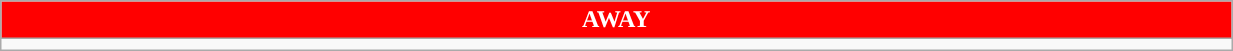<table class="wikitable collapsible collapsed" style="width:65%">
<tr>
<th colspan=6 ! style="color:white; background:red">AWAY</th>
</tr>
<tr>
<td></td>
</tr>
</table>
